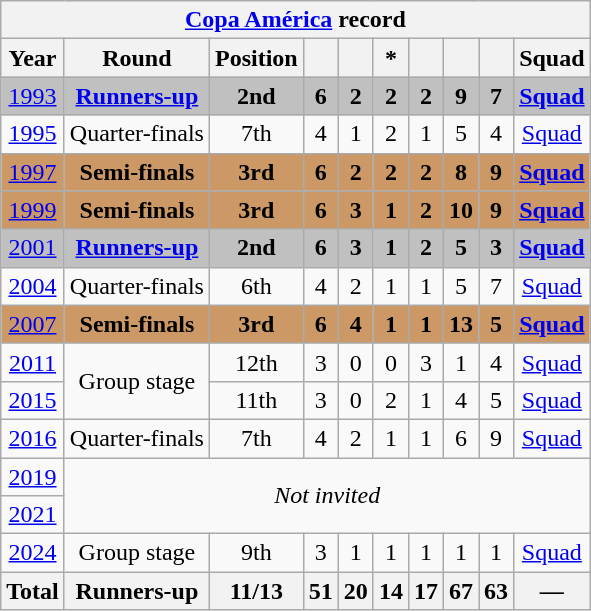<table class="wikitable" style="text-align: center;">
<tr>
<th colspan=10><a href='#'>Copa América</a> record</th>
</tr>
<tr>
<th>Year</th>
<th>Round</th>
<th>Position</th>
<th></th>
<th></th>
<th>*</th>
<th></th>
<th></th>
<th></th>
<th>Squad</th>
</tr>
<tr bgcolor=silver>
<td> <a href='#'>1993</a></td>
<td><strong><a href='#'>Runners-up</a></strong></td>
<td><strong>2nd</strong></td>
<td><strong>6</strong></td>
<td><strong>2</strong></td>
<td><strong>2</strong></td>
<td><strong>2</strong></td>
<td><strong>9</strong></td>
<td><strong>7</strong></td>
<td><strong><a href='#'>Squad</a></strong></td>
</tr>
<tr>
<td> <a href='#'>1995</a></td>
<td>Quarter-finals</td>
<td>7th</td>
<td>4</td>
<td>1</td>
<td>2</td>
<td>1</td>
<td>5</td>
<td>4</td>
<td><a href='#'>Squad</a></td>
</tr>
<tr bgcolor=#c96>
<td> <a href='#'>1997</a></td>
<td><strong>Semi-finals</strong></td>
<td><strong>3rd</strong></td>
<td><strong>6</strong></td>
<td><strong>2</strong></td>
<td><strong>2</strong></td>
<td><strong>2</strong></td>
<td><strong>8</strong></td>
<td><strong>9</strong></td>
<td><strong><a href='#'>Squad</a></strong></td>
</tr>
<tr bgcolor=#c96>
<td> <a href='#'>1999</a></td>
<td><strong>Semi-finals</strong></td>
<td><strong>3rd</strong></td>
<td><strong>6</strong></td>
<td><strong>3</strong></td>
<td><strong>1</strong></td>
<td><strong>2</strong></td>
<td><strong>10</strong></td>
<td><strong>9</strong></td>
<td><strong><a href='#'>Squad</a></strong></td>
</tr>
<tr bgcolor=silver>
<td> <a href='#'>2001</a></td>
<td><strong><a href='#'>Runners-up</a></strong></td>
<td><strong>2nd</strong></td>
<td><strong>6</strong></td>
<td><strong>3</strong></td>
<td><strong>1</strong></td>
<td><strong>2</strong></td>
<td><strong>5</strong></td>
<td><strong>3</strong></td>
<td><strong><a href='#'>Squad</a></strong></td>
</tr>
<tr>
<td> <a href='#'>2004</a></td>
<td>Quarter-finals</td>
<td>6th</td>
<td>4</td>
<td>2</td>
<td>1</td>
<td>1</td>
<td>5</td>
<td>7</td>
<td><a href='#'>Squad</a></td>
</tr>
<tr bgcolor=#c96>
<td> <a href='#'>2007</a></td>
<td><strong>Semi-finals</strong></td>
<td><strong>3rd</strong></td>
<td><strong>6</strong></td>
<td><strong>4</strong></td>
<td><strong>1</strong></td>
<td><strong>1</strong></td>
<td><strong>13</strong></td>
<td><strong>5</strong></td>
<td><strong><a href='#'>Squad</a></strong></td>
</tr>
<tr>
<td> <a href='#'>2011</a></td>
<td rowspan=2>Group stage</td>
<td>12th</td>
<td>3</td>
<td>0</td>
<td>0</td>
<td>3</td>
<td>1</td>
<td>4</td>
<td><a href='#'>Squad</a></td>
</tr>
<tr>
<td> <a href='#'>2015</a></td>
<td>11th</td>
<td>3</td>
<td>0</td>
<td>2</td>
<td>1</td>
<td>4</td>
<td>5</td>
<td><a href='#'>Squad</a></td>
</tr>
<tr>
<td> <a href='#'>2016</a></td>
<td>Quarter-finals</td>
<td>7th</td>
<td>4</td>
<td>2</td>
<td>1</td>
<td>1</td>
<td>6</td>
<td>9</td>
<td><a href='#'>Squad</a></td>
</tr>
<tr>
<td> <a href='#'>2019</a></td>
<td colspan=9 rowspan=2><em>Not invited</em></td>
</tr>
<tr>
<td> <a href='#'>2021</a></td>
</tr>
<tr>
<td> <a href='#'>2024</a></td>
<td>Group stage</td>
<td>9th</td>
<td>3</td>
<td>1</td>
<td>1</td>
<td>1</td>
<td>1</td>
<td>1</td>
<td><a href='#'>Squad</a></td>
</tr>
<tr>
<th>Total</th>
<th>Runners-up</th>
<th>11/13</th>
<th>51</th>
<th>20</th>
<th>14</th>
<th>17</th>
<th>67</th>
<th>63</th>
<th>—</th>
</tr>
</table>
